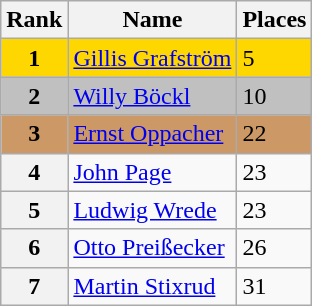<table class="wikitable">
<tr>
<th>Rank</th>
<th>Name</th>
<th>Places</th>
</tr>
<tr bgcolor=gold>
<td align=center><strong>1</strong></td>
<td> <a href='#'>Gillis Grafström</a></td>
<td>5</td>
</tr>
<tr bgcolor=silver>
<td align=center><strong>2</strong></td>
<td> <a href='#'>Willy Böckl</a></td>
<td>10</td>
</tr>
<tr bgcolor=cc9966>
<td align=center><strong>3</strong></td>
<td> <a href='#'>Ernst Oppacher</a></td>
<td>22</td>
</tr>
<tr>
<th>4</th>
<td> <a href='#'>John Page</a></td>
<td>23</td>
</tr>
<tr>
<th>5</th>
<td> <a href='#'>Ludwig Wrede</a></td>
<td>23</td>
</tr>
<tr>
<th>6</th>
<td> <a href='#'>Otto Preißecker</a></td>
<td>26</td>
</tr>
<tr>
<th>7</th>
<td> <a href='#'>Martin Stixrud</a></td>
<td>31</td>
</tr>
</table>
